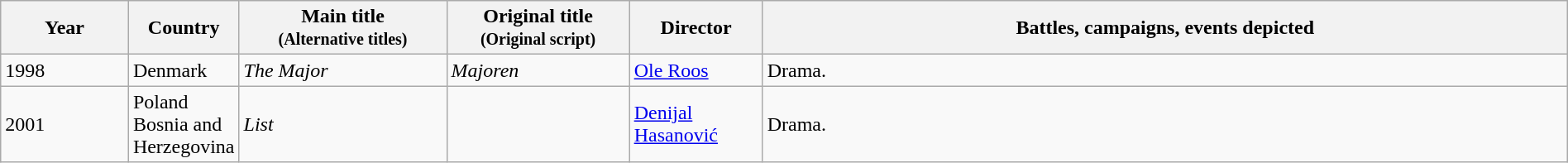<table class="wikitable sortable" style="width:100%;">
<tr>
<th class="unsortable">Year</th>
<th width= 80>Country</th>
<th width=160>Main title<br><small>(Alternative titles)</small></th>
<th width=140>Original title<br><small>(Original script)</small></th>
<th width=100>Director</th>
<th class="unsortable">Battles, campaigns, events depicted</th>
</tr>
<tr>
<td>1998</td>
<td>Denmark</td>
<td><em>The Major</em></td>
<td><em>Majoren</em></td>
<td><a href='#'>Ole Roos</a></td>
<td>Drama.</td>
</tr>
<tr>
<td>2001</td>
<td>Poland<br>Bosnia and Herzegovina</td>
<td><em>List</em></td>
<td></td>
<td><a href='#'>Denijal Hasanović</a></td>
<td>Drama.</td>
</tr>
</table>
